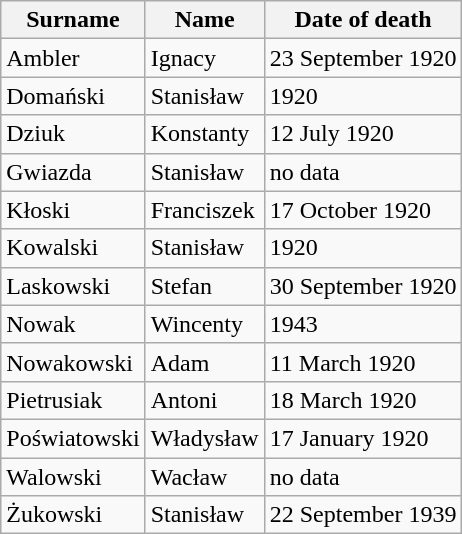<table class="wikitable">
<tr>
<th><strong>Surname</strong></th>
<th><strong>Name</strong></th>
<th><strong>Date of death</strong></th>
</tr>
<tr>
<td>Ambler</td>
<td>Ignacy</td>
<td>23 September 1920</td>
</tr>
<tr>
<td>Domański</td>
<td>Stanisław</td>
<td>1920</td>
</tr>
<tr>
<td>Dziuk</td>
<td>Konstanty</td>
<td>12 July 1920</td>
</tr>
<tr>
<td>Gwiazda</td>
<td>Stanisław</td>
<td>no data</td>
</tr>
<tr>
<td>Kłoski</td>
<td>Franciszek</td>
<td>17 October 1920</td>
</tr>
<tr>
<td>Kowalski</td>
<td>Stanisław</td>
<td>1920</td>
</tr>
<tr>
<td>Laskowski</td>
<td>Stefan</td>
<td>30 September 1920</td>
</tr>
<tr>
<td>Nowak</td>
<td>Wincenty</td>
<td>1943</td>
</tr>
<tr>
<td>Nowakowski</td>
<td>Adam</td>
<td>11 March 1920</td>
</tr>
<tr>
<td>Pietrusiak</td>
<td>Antoni</td>
<td>18 March 1920</td>
</tr>
<tr>
<td>Poświatowski</td>
<td>Władysław</td>
<td>17 January 1920</td>
</tr>
<tr>
<td>Walowski</td>
<td>Wacław</td>
<td>no data</td>
</tr>
<tr>
<td>Żukowski</td>
<td>Stanisław</td>
<td>22 September 1939</td>
</tr>
</table>
